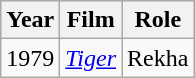<table class="wikitable sortable">
<tr style="background:#d1e4fd;">
<th>Year</th>
<th>Film</th>
<th>Role</th>
</tr>
<tr>
<td>1979</td>
<td><em><a href='#'>Tiger</a></em></td>
<td>Rekha</td>
</tr>
</table>
